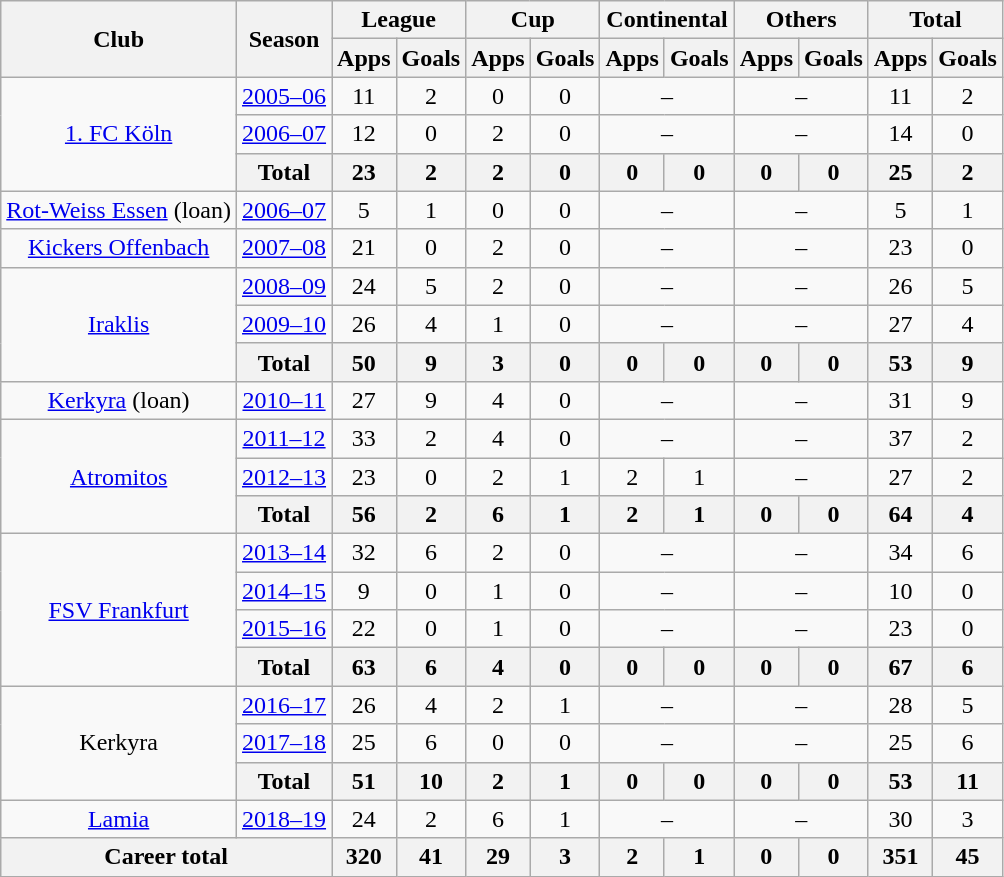<table class="wikitable" style="text-align:center">
<tr>
<th rowspan="2">Club</th>
<th rowspan="2">Season</th>
<th colspan="2">League</th>
<th colspan="2">Cup</th>
<th colspan="2">Continental</th>
<th colspan="2">Others</th>
<th colspan="2">Total</th>
</tr>
<tr>
<th>Apps</th>
<th>Goals</th>
<th>Apps</th>
<th>Goals</th>
<th>Apps</th>
<th>Goals</th>
<th>Apps</th>
<th>Goals</th>
<th>Apps</th>
<th>Goals</th>
</tr>
<tr>
<td rowspan="3"><a href='#'>1. FC Köln</a></td>
<td><a href='#'>2005–06</a></td>
<td>11</td>
<td>2</td>
<td>0</td>
<td>0</td>
<td colspan="2">–</td>
<td colspan="2">–</td>
<td>11</td>
<td>2</td>
</tr>
<tr>
<td><a href='#'>2006–07</a></td>
<td>12</td>
<td>0</td>
<td>2</td>
<td>0</td>
<td colspan="2">–</td>
<td colspan="2">–</td>
<td>14</td>
<td>0</td>
</tr>
<tr>
<th>Total</th>
<th>23</th>
<th>2</th>
<th>2</th>
<th>0</th>
<th>0</th>
<th>0</th>
<th>0</th>
<th>0</th>
<th>25</th>
<th>2</th>
</tr>
<tr>
<td><a href='#'>Rot-Weiss Essen</a> (loan)</td>
<td><a href='#'>2006–07</a></td>
<td>5</td>
<td>1</td>
<td>0</td>
<td>0</td>
<td colspan="2">–</td>
<td colspan="2">–</td>
<td>5</td>
<td>1</td>
</tr>
<tr>
<td><a href='#'>Kickers Offenbach</a></td>
<td><a href='#'>2007–08</a></td>
<td>21</td>
<td>0</td>
<td>2</td>
<td>0</td>
<td colspan="2">–</td>
<td colspan="2">–</td>
<td>23</td>
<td>0</td>
</tr>
<tr>
<td rowspan="3"><a href='#'>Iraklis</a></td>
<td><a href='#'>2008–09</a></td>
<td>24</td>
<td>5</td>
<td>2</td>
<td>0</td>
<td colspan="2">–</td>
<td colspan="2">–</td>
<td>26</td>
<td>5</td>
</tr>
<tr>
<td><a href='#'>2009–10</a></td>
<td>26</td>
<td>4</td>
<td>1</td>
<td>0</td>
<td colspan="2">–</td>
<td colspan="2">–</td>
<td>27</td>
<td>4</td>
</tr>
<tr>
<th>Total</th>
<th>50</th>
<th>9</th>
<th>3</th>
<th>0</th>
<th>0</th>
<th>0</th>
<th>0</th>
<th>0</th>
<th>53</th>
<th>9</th>
</tr>
<tr>
<td><a href='#'>Kerkyra</a> (loan)</td>
<td><a href='#'>2010–11</a></td>
<td>27</td>
<td>9</td>
<td>4</td>
<td>0</td>
<td colspan="2">–</td>
<td colspan="2">–</td>
<td>31</td>
<td>9</td>
</tr>
<tr>
<td rowspan="3"><a href='#'>Atromitos</a></td>
<td><a href='#'>2011–12</a></td>
<td>33</td>
<td>2</td>
<td>4</td>
<td>0</td>
<td colspan="2">–</td>
<td colspan="2">–</td>
<td>37</td>
<td>2</td>
</tr>
<tr>
<td><a href='#'>2012–13</a></td>
<td>23</td>
<td>0</td>
<td>2</td>
<td>1</td>
<td>2</td>
<td>1</td>
<td colspan="2">–</td>
<td>27</td>
<td>2</td>
</tr>
<tr>
<th>Total</th>
<th>56</th>
<th>2</th>
<th>6</th>
<th>1</th>
<th>2</th>
<th>1</th>
<th>0</th>
<th>0</th>
<th>64</th>
<th>4</th>
</tr>
<tr>
<td rowspan="4"><a href='#'>FSV Frankfurt</a></td>
<td><a href='#'>2013–14</a></td>
<td>32</td>
<td>6</td>
<td>2</td>
<td>0</td>
<td colspan="2">–</td>
<td colspan="2">–</td>
<td>34</td>
<td>6</td>
</tr>
<tr>
<td><a href='#'>2014–15</a></td>
<td>9</td>
<td>0</td>
<td>1</td>
<td>0</td>
<td colspan="2">–</td>
<td colspan="2">–</td>
<td>10</td>
<td>0</td>
</tr>
<tr>
<td><a href='#'>2015–16</a></td>
<td>22</td>
<td>0</td>
<td>1</td>
<td>0</td>
<td colspan="2">–</td>
<td colspan="2">–</td>
<td>23</td>
<td>0</td>
</tr>
<tr>
<th>Total</th>
<th>63</th>
<th>6</th>
<th>4</th>
<th>0</th>
<th>0</th>
<th>0</th>
<th>0</th>
<th>0</th>
<th>67</th>
<th>6</th>
</tr>
<tr>
<td rowspan="3">Kerkyra</td>
<td><a href='#'>2016–17</a></td>
<td>26</td>
<td>4</td>
<td>2</td>
<td>1</td>
<td colspan="2">–</td>
<td colspan="2">–</td>
<td>28</td>
<td>5</td>
</tr>
<tr>
<td><a href='#'>2017–18</a></td>
<td>25</td>
<td>6</td>
<td>0</td>
<td>0</td>
<td colspan="2">–</td>
<td colspan="2">–</td>
<td>25</td>
<td>6</td>
</tr>
<tr>
<th>Total</th>
<th>51</th>
<th>10</th>
<th>2</th>
<th>1</th>
<th>0</th>
<th>0</th>
<th>0</th>
<th>0</th>
<th>53</th>
<th>11</th>
</tr>
<tr>
<td><a href='#'>Lamia</a></td>
<td><a href='#'>2018–19</a></td>
<td>24</td>
<td>2</td>
<td>6</td>
<td>1</td>
<td colspan="2">–</td>
<td colspan="2">–</td>
<td>30</td>
<td>3</td>
</tr>
<tr>
<th colspan="2">Career total</th>
<th>320</th>
<th>41</th>
<th>29</th>
<th>3</th>
<th>2</th>
<th>1</th>
<th>0</th>
<th>0</th>
<th>351</th>
<th>45</th>
</tr>
</table>
